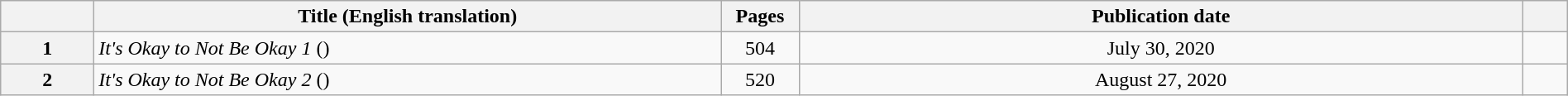<table class="wikitable" width="100%" style="text-align: center;">
<tr>
<th></th>
<th width="40%">Title (English translation)</th>
<th width="5%">Pages</th>
<th>Publication date</th>
<th></th>
</tr>
<tr>
<th>1</th>
<td style="text-align: left;"><em>It's Okay to Not Be Okay 1</em> ()</td>
<td>504</td>
<td>July 30, 2020</td>
<td></td>
</tr>
<tr>
<th>2</th>
<td style="text-align: left;"><em>It's Okay to Not Be Okay 2</em> ()</td>
<td>520</td>
<td>August 27, 2020</td>
<td></td>
</tr>
</table>
